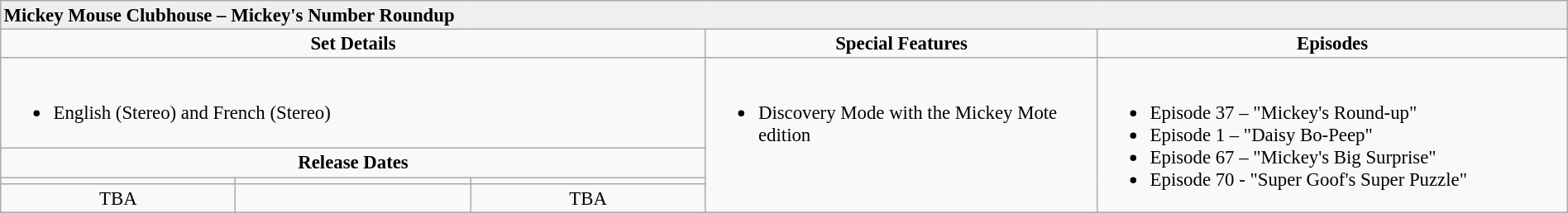<table border="2" cellpadding="2" cellspacing="0" style="width:100%; margin:0 1em 0 0; background:#f9f9f9; border:1px #aaa solid; border-collapse:collapse; font-size:95%;">
<tr style="background:#EFEFEF">
<td colspan="7"><strong>Mickey Mouse Clubhouse – Mickey's Number Roundup</strong></td>
</tr>
<tr style="text-align:center;">
<td style="width:45%;" colspan="3"><strong>Set Details</strong></td>
<td style="width:25%; "><strong>Special Features</strong></td>
<td style="width:30%; "><strong>Episodes</strong></td>
</tr>
<tr valign="top">
<td colspan="3" style="text-align:left;"><br><ul><li>English (Stereo) and French (Stereo)</li></ul></td>
<td rowspan="4" style="text-align:left;"><br><ul><li>Discovery Mode with the Mickey Mote edition</li></ul></td>
<td rowspan="4" style="text-align:left;"><br><ul><li>Episode 37 – "Mickey's Round-up"</li><li>Episode 1 – "Daisy Bo-Peep"</li><li>Episode 67 – "Mickey's Big Surprise"</li><li>Episode 70 - "Super Goof's Super Puzzle"</li></ul></td>
</tr>
<tr>
<td colspan="3"  style="width:45%; text-align:center;"><strong>Release Dates</strong></td>
</tr>
<tr style="text-align:center;">
<td style="width:15%; "></td>
<td style="width:15%; "></td>
<td style="width:15%; "></td>
</tr>
<tr>
<td style="text-align:center;">TBA</td>
<td style="text-align:center;"></td>
<td style="text-align:center;">TBA</td>
</tr>
</table>
